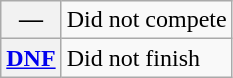<table class="wikitable">
<tr>
<th scope="row">—</th>
<td>Did not compete</td>
</tr>
<tr>
<th scope="row"><a href='#'>DNF</a></th>
<td>Did not finish</td>
</tr>
</table>
